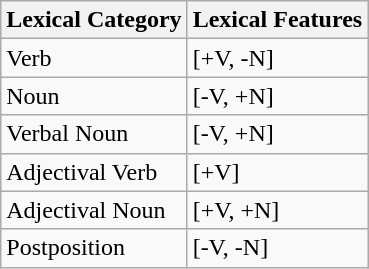<table class="wikitable">
<tr>
<th>Lexical Category<br></th>
<th>Lexical Features<br></th>
</tr>
<tr>
<td>Verb</td>
<td>[+V, -N]</td>
</tr>
<tr>
<td>Noun</td>
<td>[-V, +N]</td>
</tr>
<tr>
<td>Verbal Noun</td>
<td>[-V, +N]</td>
</tr>
<tr>
<td>Adjectival Verb</td>
<td>[+V]</td>
</tr>
<tr>
<td>Adjectival Noun</td>
<td>[+V, +N]</td>
</tr>
<tr>
<td>Postposition</td>
<td>[-V, -N]</td>
</tr>
</table>
